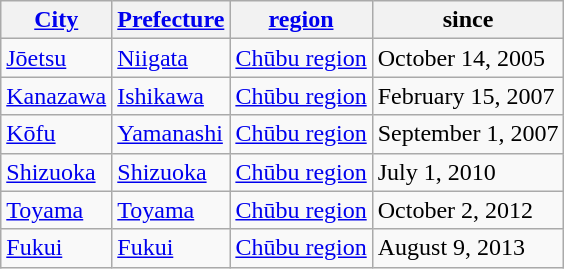<table class="wikitable">
<tr>
<th><a href='#'>City</a></th>
<th><a href='#'>Prefecture</a></th>
<th><a href='#'>region</a></th>
<th>since</th>
</tr>
<tr>
<td><a href='#'>Jōetsu</a></td>
<td><a href='#'>Niigata</a></td>
<td><a href='#'>Chūbu region</a></td>
<td>October 14, 2005</td>
</tr>
<tr>
<td><a href='#'>Kanazawa</a></td>
<td><a href='#'>Ishikawa</a></td>
<td><a href='#'>Chūbu region</a></td>
<td>February 15, 2007</td>
</tr>
<tr>
<td><a href='#'>Kōfu</a></td>
<td><a href='#'>Yamanashi</a></td>
<td><a href='#'>Chūbu region</a></td>
<td>September 1, 2007</td>
</tr>
<tr>
<td><a href='#'>Shizuoka</a></td>
<td><a href='#'>Shizuoka</a></td>
<td><a href='#'>Chūbu region</a></td>
<td>July 1, 2010</td>
</tr>
<tr>
<td><a href='#'>Toyama</a></td>
<td><a href='#'>Toyama</a></td>
<td><a href='#'>Chūbu region</a></td>
<td>October 2, 2012</td>
</tr>
<tr>
<td><a href='#'>Fukui</a></td>
<td><a href='#'>Fukui</a></td>
<td><a href='#'>Chūbu region</a></td>
<td>August 9, 2013</td>
</tr>
</table>
